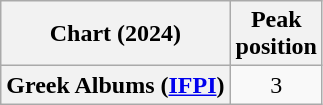<table class="wikitable sortable plainrowheaders" style="text-align:center">
<tr>
<th>Chart (2024)</th>
<th>Peak<br>position</th>
</tr>
<tr>
<th scope="row">Greek Albums (<a href='#'>IFPI</a>)</th>
<td>3</td>
</tr>
</table>
